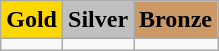<table class=wikitable>
<tr>
<td align=center bgcolor=gold> <strong>Gold</strong></td>
<td align=center bgcolor=silver> <strong>Silver</strong></td>
<td align=center bgcolor=cc9966> <strong>Bronze</strong></td>
</tr>
<tr>
<td></td>
<td></td>
<td></td>
</tr>
</table>
